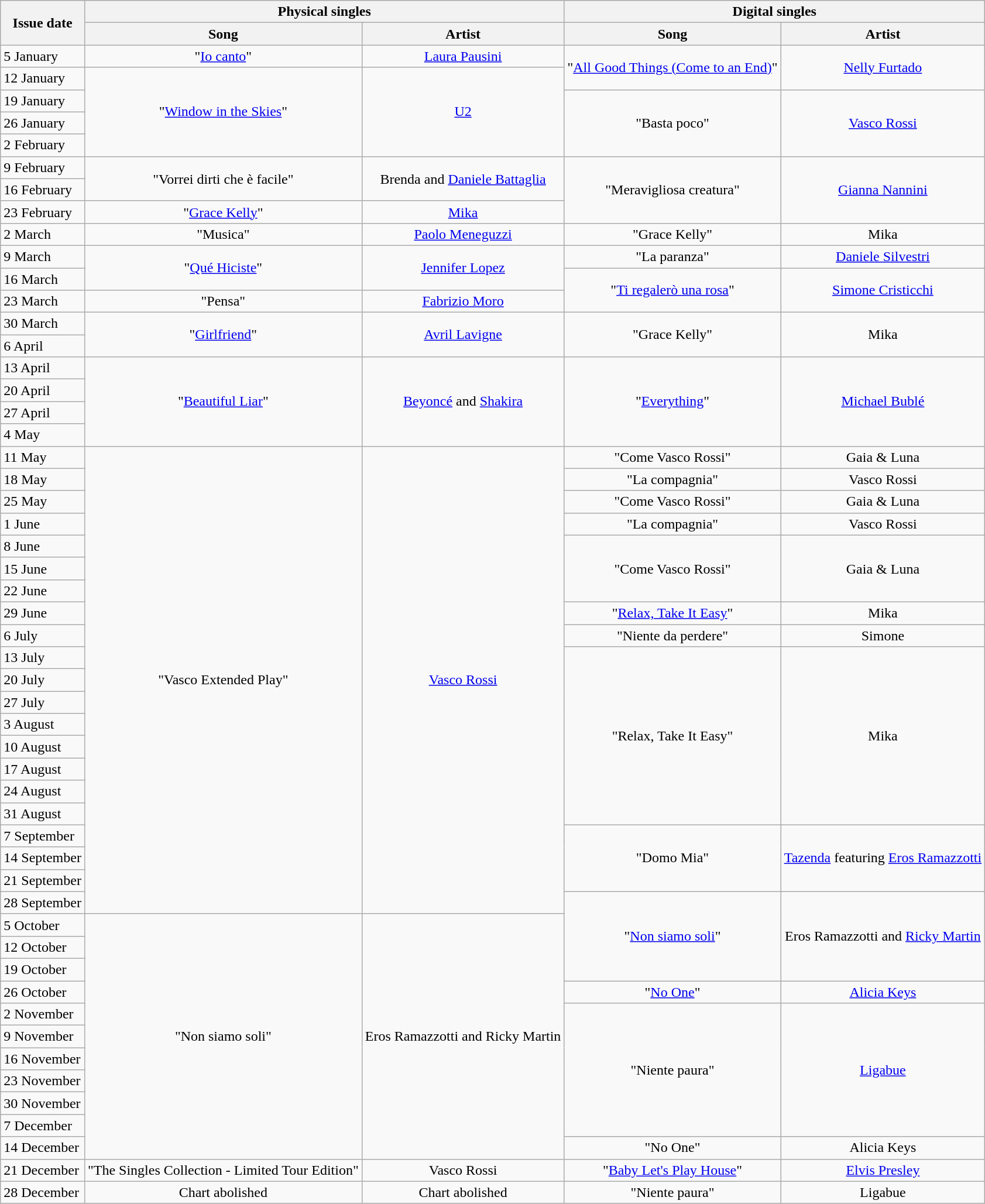<table class="wikitable">
<tr>
<th align="center" rowspan="2">Issue date</th>
<th align="center" colspan="2">Physical singles</th>
<th align="center" colspan="2">Digital singles</th>
</tr>
<tr>
<th>Song</th>
<th>Artist</th>
<th>Song</th>
<th>Artist</th>
</tr>
<tr>
<td align="left">5 January</td>
<td align="center">"<a href='#'>Io canto</a>"</td>
<td align="center"><a href='#'>Laura Pausini</a></td>
<td align="center" rowspan="2">"<a href='#'>All Good Things (Come to an End)</a>"</td>
<td align="center" rowspan="2"><a href='#'>Nelly Furtado</a></td>
</tr>
<tr>
<td align="left">12 January</td>
<td align="center" rowspan="4">"<a href='#'>Window in the Skies</a>"</td>
<td align="center" rowspan="4"><a href='#'>U2</a></td>
</tr>
<tr>
<td align="left">19 January</td>
<td align="center" rowspan="3">"Basta poco"</td>
<td align="center" rowspan="3"><a href='#'>Vasco Rossi</a></td>
</tr>
<tr>
<td align="left">26 January</td>
</tr>
<tr>
<td align="left">2 February</td>
</tr>
<tr>
<td align="left">9 February</td>
<td align="center" rowspan="2">"Vorrei dirti che è facile"</td>
<td align="center" rowspan="2">Brenda and <a href='#'>Daniele Battaglia</a></td>
<td align="center" rowspan="3">"Meravigliosa creatura"</td>
<td align="center" rowspan="3"><a href='#'>Gianna Nannini</a></td>
</tr>
<tr>
<td align="left">16 February</td>
</tr>
<tr>
<td align="left">23 February</td>
<td align="center">"<a href='#'>Grace Kelly</a>"</td>
<td align="center"><a href='#'>Mika</a></td>
</tr>
<tr>
<td align="left">2 March</td>
<td align="center">"Musica"</td>
<td align="center"><a href='#'>Paolo Meneguzzi</a></td>
<td align="center">"Grace Kelly"</td>
<td align="center">Mika</td>
</tr>
<tr>
<td align="left">9 March</td>
<td align="center" rowspan="2">"<a href='#'>Qué Hiciste</a>"</td>
<td align="center" rowspan="2"><a href='#'>Jennifer Lopez</a></td>
<td align="center">"La paranza"</td>
<td align="center"><a href='#'>Daniele Silvestri</a></td>
</tr>
<tr>
<td align="left">16 March</td>
<td align="center" rowspan="2">"<a href='#'>Ti regalerò una rosa</a>"</td>
<td align="center" rowspan="2"><a href='#'>Simone Cristicchi</a></td>
</tr>
<tr>
<td align="left">23 March</td>
<td align="center">"Pensa"</td>
<td align="center"><a href='#'>Fabrizio Moro</a></td>
</tr>
<tr>
<td align="left">30 March</td>
<td align="center" rowspan="2">"<a href='#'>Girlfriend</a>"</td>
<td align="center" rowspan="2"><a href='#'>Avril Lavigne</a></td>
<td align="center" rowspan="2">"Grace Kelly"</td>
<td align="center" rowspan="2">Mika</td>
</tr>
<tr>
<td align="left">6 April</td>
</tr>
<tr>
<td align="left">13 April</td>
<td align="center" rowspan="4">"<a href='#'>Beautiful Liar</a>"</td>
<td align="center" rowspan="4"><a href='#'>Beyoncé</a> and <a href='#'>Shakira</a></td>
<td align="center" rowspan="4">"<a href='#'>Everything</a>"</td>
<td align="center" rowspan="4"><a href='#'>Michael Bublé</a></td>
</tr>
<tr>
<td align="left">20 April</td>
</tr>
<tr>
<td align="left">27 April</td>
</tr>
<tr>
<td align="left">4 May</td>
</tr>
<tr>
<td align="left">11 May</td>
<td align="center" rowspan="21">"Vasco Extended Play"</td>
<td align="center" rowspan="21"><a href='#'>Vasco Rossi</a></td>
<td align="center">"Come Vasco Rossi"</td>
<td align="center">Gaia & Luna</td>
</tr>
<tr>
<td align="left">18 May</td>
<td align="center">"La compagnia"</td>
<td align="center">Vasco Rossi</td>
</tr>
<tr>
<td align="left">25 May</td>
<td align="center">"Come Vasco Rossi"</td>
<td align="center">Gaia & Luna</td>
</tr>
<tr>
<td align="left">1 June</td>
<td align="center">"La compagnia"</td>
<td align="center">Vasco Rossi</td>
</tr>
<tr>
<td align="left">8 June</td>
<td align="center" rowspan="3">"Come Vasco Rossi"</td>
<td align="center" rowspan="3">Gaia & Luna</td>
</tr>
<tr>
<td align="left">15 June</td>
</tr>
<tr>
<td align="left">22 June</td>
</tr>
<tr>
<td align="left">29 June</td>
<td align="center">"<a href='#'>Relax, Take It Easy</a>"</td>
<td align="center">Mika</td>
</tr>
<tr>
<td align="left">6 July</td>
<td align="center">"Niente da perdere"</td>
<td align="center">Simone</td>
</tr>
<tr>
<td align="left">13 July</td>
<td align="center" rowspan="8">"Relax, Take It Easy"</td>
<td align="center" rowspan="8">Mika</td>
</tr>
<tr>
<td align="left">20 July</td>
</tr>
<tr>
<td align="left">27 July</td>
</tr>
<tr>
<td align="left">3 August</td>
</tr>
<tr>
<td align="left">10 August</td>
</tr>
<tr>
<td align="left">17 August</td>
</tr>
<tr>
<td align="left">24 August</td>
</tr>
<tr>
<td align="left">31 August</td>
</tr>
<tr>
<td align="left">7 September</td>
<td align="center" rowspan="3">"Domo Mia"</td>
<td align="center" rowspan="3"><a href='#'>Tazenda</a> featuring <a href='#'>Eros Ramazzotti</a></td>
</tr>
<tr>
<td align="left">14 September</td>
</tr>
<tr>
<td align="left">21 September</td>
</tr>
<tr>
<td align="left">28 September</td>
<td align="center" rowspan="4">"<a href='#'>Non siamo soli</a>"</td>
<td align="center" rowspan="4">Eros Ramazzotti and <a href='#'>Ricky Martin</a></td>
</tr>
<tr>
<td align="left">5 October</td>
<td align="center" rowspan="11">"Non siamo soli"</td>
<td align="center" rowspan="11">Eros Ramazzotti and Ricky Martin</td>
</tr>
<tr>
<td align="left">12 October</td>
</tr>
<tr>
<td align="left">19 October</td>
</tr>
<tr>
<td align="left">26 October</td>
<td align="center">"<a href='#'>No One</a>"</td>
<td align="center"><a href='#'>Alicia Keys</a></td>
</tr>
<tr>
<td align="left">2 November</td>
<td align="center" rowspan="6">"Niente paura"</td>
<td align="center" rowspan="6"><a href='#'>Ligabue</a></td>
</tr>
<tr>
<td align="left">9 November</td>
</tr>
<tr>
<td align="left">16 November</td>
</tr>
<tr>
<td align="left">23 November</td>
</tr>
<tr>
<td align="left">30 November</td>
</tr>
<tr>
<td align="left">7 December</td>
</tr>
<tr>
<td align="left">14 December</td>
<td align="center">"No One"</td>
<td align="center">Alicia Keys</td>
</tr>
<tr>
<td align="left">21 December</td>
<td align="center">"The Singles Collection - Limited Tour Edition"</td>
<td align="center">Vasco Rossi</td>
<td align="center">"<a href='#'>Baby Let's Play House</a>"</td>
<td align="center"><a href='#'>Elvis Presley</a></td>
</tr>
<tr>
<td align="left">28 December</td>
<td align="center">Chart abolished</td>
<td align="center">Chart abolished</td>
<td align="center">"Niente paura"</td>
<td align="center">Ligabue</td>
</tr>
</table>
